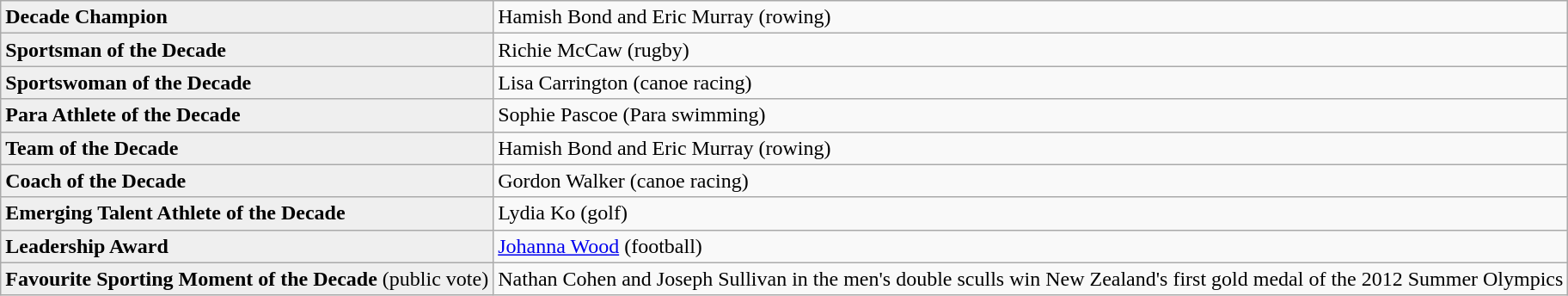<table class="wikitable">
<tr>
<td style="background:#efefef; vertical-align:top;"><strong>Decade Champion</strong></td>
<td>Hamish Bond and Eric Murray (rowing)</td>
</tr>
<tr>
<td style="background:#efefef;"><strong>Sportsman of the Decade</strong></td>
<td>Richie McCaw (rugby)</td>
</tr>
<tr>
<td style="background:#efefef;"><strong>Sportswoman of the Decade</strong></td>
<td>Lisa Carrington (canoe racing)</td>
</tr>
<tr>
<td style="background:#efefef;"><strong>Para Athlete of the Decade</strong></td>
<td>Sophie Pascoe (Para swimming)</td>
</tr>
<tr>
<td style="background:#efefef;"><strong>Team of the Decade</strong></td>
<td>Hamish Bond and Eric Murray (rowing)</td>
</tr>
<tr>
<td style="background:#efefef;"><strong>Coach of the Decade</strong></td>
<td>Gordon Walker (canoe racing)</td>
</tr>
<tr>
<td style="background:#efefef;"><strong>Emerging Talent Athlete of the Decade</strong></td>
<td>Lydia Ko (golf)</td>
</tr>
<tr>
<td style="background:#efefef;"><strong>Leadership Award</strong></td>
<td><a href='#'>Johanna Wood</a> (football)</td>
</tr>
<tr>
<td style="background:#efefef;"><strong>Favourite Sporting Moment of the Decade</strong> (public vote)</td>
<td>Nathan Cohen and Joseph Sullivan in the men's double sculls win New Zealand's first gold medal of the 2012 Summer Olympics</td>
</tr>
</table>
